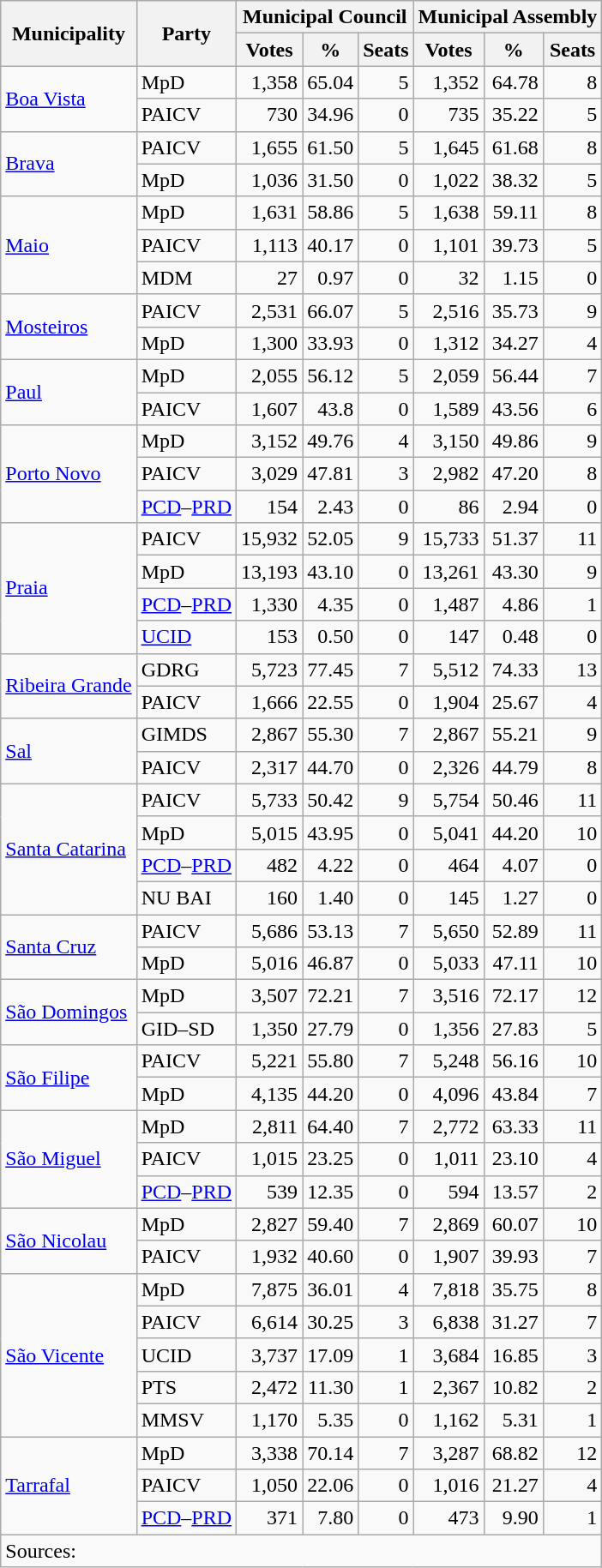<table class="wikitable sortable" style=text-align:right>
<tr>
<th rowspan=2>Municipality</th>
<th rowspan=2>Party</th>
<th colspan=3>Municipal Council</th>
<th colspan=3>Municipal Assembly</th>
</tr>
<tr>
<th>Votes</th>
<th>%</th>
<th>Seats</th>
<th>Votes</th>
<th>%</th>
<th>Seats</th>
</tr>
<tr>
<td rowspan=2 align=left><a href='#'>Boa Vista</a></td>
<td align=left>MpD</td>
<td>1,358</td>
<td>65.04</td>
<td>5</td>
<td>1,352</td>
<td>64.78</td>
<td>8</td>
</tr>
<tr>
<td align=left>PAICV</td>
<td>730</td>
<td>34.96</td>
<td>0</td>
<td>735</td>
<td>35.22</td>
<td>5</td>
</tr>
<tr>
<td align=left rowspan=2><a href='#'>Brava</a></td>
<td align=left>PAICV</td>
<td>1,655</td>
<td>61.50</td>
<td>5</td>
<td>1,645</td>
<td>61.68</td>
<td>8</td>
</tr>
<tr>
<td align=left>MpD</td>
<td>1,036</td>
<td>31.50</td>
<td>0</td>
<td>1,022</td>
<td>38.32</td>
<td>5</td>
</tr>
<tr>
<td rowspan=3 align=left><a href='#'>Maio</a></td>
<td align=left>MpD</td>
<td>1,631</td>
<td>58.86</td>
<td>5</td>
<td>1,638</td>
<td>59.11</td>
<td>8</td>
</tr>
<tr>
<td align=left>PAICV</td>
<td>1,113</td>
<td>40.17</td>
<td>0</td>
<td>1,101</td>
<td>39.73</td>
<td>5</td>
</tr>
<tr>
<td align=left>MDM</td>
<td>27</td>
<td>0.97</td>
<td>0</td>
<td>32</td>
<td>1.15</td>
<td>0</td>
</tr>
<tr>
<td rowspan=2 align=left><a href='#'>Mosteiros</a></td>
<td align=left>PAICV</td>
<td>2,531</td>
<td>66.07</td>
<td>5</td>
<td>2,516</td>
<td>35.73</td>
<td>9</td>
</tr>
<tr>
<td align=left>MpD</td>
<td>1,300</td>
<td>33.93</td>
<td>0</td>
<td>1,312</td>
<td>34.27</td>
<td>4</td>
</tr>
<tr>
<td rowspan=2 align=left><a href='#'>Paul</a></td>
<td align=left>MpD</td>
<td>2,055</td>
<td>56.12</td>
<td>5</td>
<td>2,059</td>
<td>56.44</td>
<td>7</td>
</tr>
<tr>
<td align=left>PAICV</td>
<td>1,607</td>
<td>43.8</td>
<td>0</td>
<td>1,589</td>
<td>43.56</td>
<td>6</td>
</tr>
<tr>
<td rowspan=3 align=left><a href='#'>Porto Novo</a></td>
<td align=left>MpD</td>
<td>3,152</td>
<td>49.76</td>
<td>4</td>
<td>3,150</td>
<td>49.86</td>
<td>9</td>
</tr>
<tr>
<td align=left>PAICV</td>
<td>3,029</td>
<td>47.81</td>
<td>3</td>
<td>2,982</td>
<td>47.20</td>
<td>8</td>
</tr>
<tr>
<td align=left><a href='#'>PCD</a>–<a href='#'>PRD</a></td>
<td>154</td>
<td>2.43</td>
<td>0</td>
<td>86</td>
<td>2.94</td>
<td>0</td>
</tr>
<tr>
<td align=left rowspan=4><a href='#'>Praia</a></td>
<td align=left>PAICV</td>
<td>15,932</td>
<td>52.05</td>
<td>9</td>
<td>15,733</td>
<td>51.37</td>
<td>11</td>
</tr>
<tr>
<td align=left>MpD</td>
<td>13,193</td>
<td>43.10</td>
<td>0</td>
<td>13,261</td>
<td>43.30</td>
<td>9</td>
</tr>
<tr>
<td align=left><a href='#'>PCD</a>–<a href='#'>PRD</a></td>
<td>1,330</td>
<td>4.35</td>
<td>0</td>
<td>1,487</td>
<td>4.86</td>
<td>1</td>
</tr>
<tr>
<td align=left><a href='#'>UCID</a></td>
<td>153</td>
<td>0.50</td>
<td>0</td>
<td>147</td>
<td>0.48</td>
<td>0</td>
</tr>
<tr>
<td align=left rowspan=2><a href='#'>Ribeira Grande</a></td>
<td align=left>GDRG</td>
<td>5,723</td>
<td>77.45</td>
<td>7</td>
<td>5,512</td>
<td>74.33</td>
<td>13</td>
</tr>
<tr>
<td align=left>PAICV</td>
<td>1,666</td>
<td>22.55</td>
<td>0</td>
<td>1,904</td>
<td>25.67</td>
<td>4</td>
</tr>
<tr>
<td align=left rowspan=2><a href='#'>Sal</a></td>
<td align=left>GIMDS</td>
<td>2,867</td>
<td>55.30</td>
<td>7</td>
<td>2,867</td>
<td>55.21</td>
<td>9</td>
</tr>
<tr>
<td align=left>PAICV</td>
<td>2,317</td>
<td>44.70</td>
<td>0</td>
<td>2,326</td>
<td>44.79</td>
<td>8</td>
</tr>
<tr>
<td align=left rowspan=4><a href='#'>Santa Catarina</a></td>
<td align=left>PAICV</td>
<td>5,733</td>
<td>50.42</td>
<td>9</td>
<td>5,754</td>
<td>50.46</td>
<td>11</td>
</tr>
<tr>
<td align=left>MpD</td>
<td>5,015</td>
<td>43.95</td>
<td>0</td>
<td>5,041</td>
<td>44.20</td>
<td>10</td>
</tr>
<tr>
<td align=left><a href='#'>PCD</a>–<a href='#'>PRD</a></td>
<td>482</td>
<td>4.22</td>
<td>0</td>
<td>464</td>
<td>4.07</td>
<td>0</td>
</tr>
<tr>
<td align=left>NU BAI</td>
<td>160</td>
<td>1.40</td>
<td>0</td>
<td>145</td>
<td>1.27</td>
<td>0</td>
</tr>
<tr>
<td align=left rowspan=2><a href='#'>Santa Cruz</a></td>
<td align=left>PAICV</td>
<td>5,686</td>
<td>53.13</td>
<td>7</td>
<td>5,650</td>
<td>52.89</td>
<td>11</td>
</tr>
<tr>
<td align=left>MpD</td>
<td>5,016</td>
<td>46.87</td>
<td>0</td>
<td>5,033</td>
<td>47.11</td>
<td>10</td>
</tr>
<tr>
<td align=left rowspan=2><a href='#'>São Domingos</a></td>
<td align=left>MpD</td>
<td>3,507</td>
<td>72.21</td>
<td>7</td>
<td>3,516</td>
<td>72.17</td>
<td>12</td>
</tr>
<tr>
<td align=left>GID–SD</td>
<td>1,350</td>
<td>27.79</td>
<td>0</td>
<td>1,356</td>
<td>27.83</td>
<td>5</td>
</tr>
<tr>
<td align=left rowspan=2><a href='#'>São Filipe</a></td>
<td align=left>PAICV</td>
<td>5,221</td>
<td>55.80</td>
<td>7</td>
<td>5,248</td>
<td>56.16</td>
<td>10</td>
</tr>
<tr>
<td align=left>MpD</td>
<td>4,135</td>
<td>44.20</td>
<td>0</td>
<td>4,096</td>
<td>43.84</td>
<td>7</td>
</tr>
<tr>
<td align=left rowspan=3><a href='#'>São Miguel</a></td>
<td align=left>MpD</td>
<td>2,811</td>
<td>64.40</td>
<td>7</td>
<td>2,772</td>
<td>63.33</td>
<td>11</td>
</tr>
<tr>
<td align=left>PAICV</td>
<td>1,015</td>
<td>23.25</td>
<td>0</td>
<td>1,011</td>
<td>23.10</td>
<td>4</td>
</tr>
<tr>
<td align=left><a href='#'>PCD</a>–<a href='#'>PRD</a></td>
<td>539</td>
<td>12.35</td>
<td>0</td>
<td>594</td>
<td>13.57</td>
<td>2</td>
</tr>
<tr>
<td rowspan=2 align=left><a href='#'>São Nicolau</a></td>
<td align=left>MpD</td>
<td>2,827</td>
<td>59.40</td>
<td>7</td>
<td>2,869</td>
<td>60.07</td>
<td>10</td>
</tr>
<tr>
<td align=left>PAICV</td>
<td>1,932</td>
<td>40.60</td>
<td>0</td>
<td>1,907</td>
<td>39.93</td>
<td>7</td>
</tr>
<tr>
<td align=left rowspan=5><a href='#'>São Vicente</a></td>
<td align=left>MpD</td>
<td>7,875</td>
<td>36.01</td>
<td>4</td>
<td>7,818</td>
<td>35.75</td>
<td>8</td>
</tr>
<tr>
<td align=left>PAICV</td>
<td>6,614</td>
<td>30.25</td>
<td>3</td>
<td>6,838</td>
<td>31.27</td>
<td>7</td>
</tr>
<tr>
<td align=left>UCID</td>
<td>3,737</td>
<td>17.09</td>
<td>1</td>
<td>3,684</td>
<td>16.85</td>
<td>3</td>
</tr>
<tr>
<td align=left>PTS</td>
<td>2,472</td>
<td>11.30</td>
<td>1</td>
<td>2,367</td>
<td>10.82</td>
<td>2</td>
</tr>
<tr>
<td align=left>MMSV</td>
<td>1,170</td>
<td>5.35</td>
<td>0</td>
<td>1,162</td>
<td>5.31</td>
<td>1</td>
</tr>
<tr>
<td rowspan=3 align=left><a href='#'>Tarrafal</a></td>
<td align=left>MpD</td>
<td>3,338</td>
<td>70.14</td>
<td>7</td>
<td>3,287</td>
<td>68.82</td>
<td>12</td>
</tr>
<tr>
<td align=left>PAICV</td>
<td>1,050</td>
<td>22.06</td>
<td>0</td>
<td>1,016</td>
<td>21.27</td>
<td>4</td>
</tr>
<tr>
<td align=left><a href='#'>PCD</a>–<a href='#'>PRD</a></td>
<td>371</td>
<td>7.80</td>
<td>0</td>
<td>473</td>
<td>9.90</td>
<td>1</td>
</tr>
<tr class=sortbottom>
<td align=left colspan=8>Sources: </td>
</tr>
</table>
